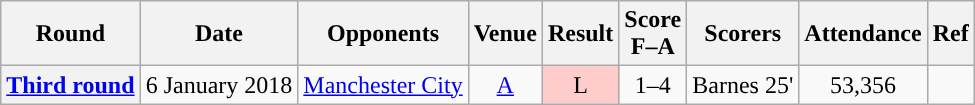<table class="wikitable plainrowheaders sortable" style="text-align:center">
<tr>
<th scope="col">Round</th>
<th scope="col">Date</th>
<th scope="col">Opponents</th>
<th scope="col">Venue</th>
<th scope="col">Result</th>
<th scope="col">Score<br>F–A</th>
<th scope="col" class="unsortable">Scorers</th>
<th scope="col">Attendance</th>
<th scope="col" class="unsortable">Ref</th>
</tr>
<tr>
<th scope="row"><a href='#'>Third round</a></th>
<td align=left>6 January 2018</td>
<td align="left"><a href='#'>Manchester City</a></td>
<td><a href='#'>A</a></td>
<td bgcolor="#FFCCCC">L</td>
<td>1–4</td>
<td align="left">Barnes 25'</td>
<td>53,356</td>
<td></td>
</tr>
</table>
